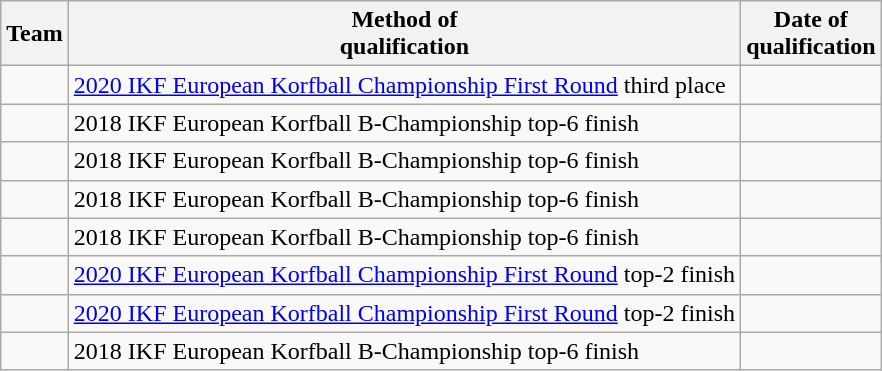<table class="wikitable sortable" style="text-align: left;">
<tr>
<th>Team</th>
<th>Method of<br>qualification</th>
<th>Date of<br>qualification</th>
</tr>
<tr>
<td></td>
<td><a href='#'>2020 IKF European Korfball Championship First Round</a> third place</td>
<td></td>
</tr>
<tr>
<td></td>
<td>2018 IKF European Korfball B-Championship top-6 finish</td>
<td></td>
</tr>
<tr>
<td></td>
<td>2018 IKF European Korfball B-Championship top-6 finish</td>
<td></td>
</tr>
<tr>
<td></td>
<td>2018 IKF European Korfball B-Championship top-6 finish</td>
<td></td>
</tr>
<tr>
<td></td>
<td>2018 IKF European Korfball B-Championship top-6 finish</td>
<td></td>
</tr>
<tr>
<td></td>
<td><a href='#'>2020 IKF European Korfball Championship First Round</a> top-2 finish</td>
<td></td>
</tr>
<tr>
<td></td>
<td><a href='#'>2020 IKF European Korfball Championship First Round</a> top-2 finish</td>
<td></td>
</tr>
<tr>
<td></td>
<td>2018 IKF European Korfball B-Championship top-6 finish</td>
<td></td>
</tr>
</table>
